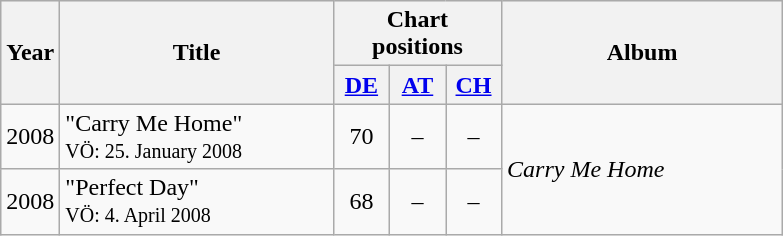<table class="wikitable">
<tr style="background:#efefef;">
<th style="width:28px;" rowspan="2">Year</th>
<th style="width:175px;" rowspan="2">Title</th>
<th colspan="3">Chart positions</th>
<th style="width:180px;" rowspan="2">Album</th>
</tr>
<tr style="background:#efefef;">
<th style="width:30px;"><a href='#'>DE</a></th>
<th style="width:30px;"><a href='#'>AT</a></th>
<th style="width:30px;"><a href='#'>CH</a></th>
</tr>
<tr>
<td>2008</td>
<td>"Carry Me Home"<br><small> VÖ: 25. January 2008</small></td>
<td style="text-align:center;" >70</td>
<td style="text-align:center;" >–</td>
<td style="text-align:center;" >–</td>
<td rowspan="2"><em>Carry Me Home</em></td>
</tr>
<tr>
<td>2008</td>
<td>"Perfect Day"<br><small> VÖ: 4. April 2008</small></td>
<td style="text-align:center;" >68</td>
<td style="text-align:center;" >–</td>
<td style="text-align:center;" >–</td>
</tr>
</table>
